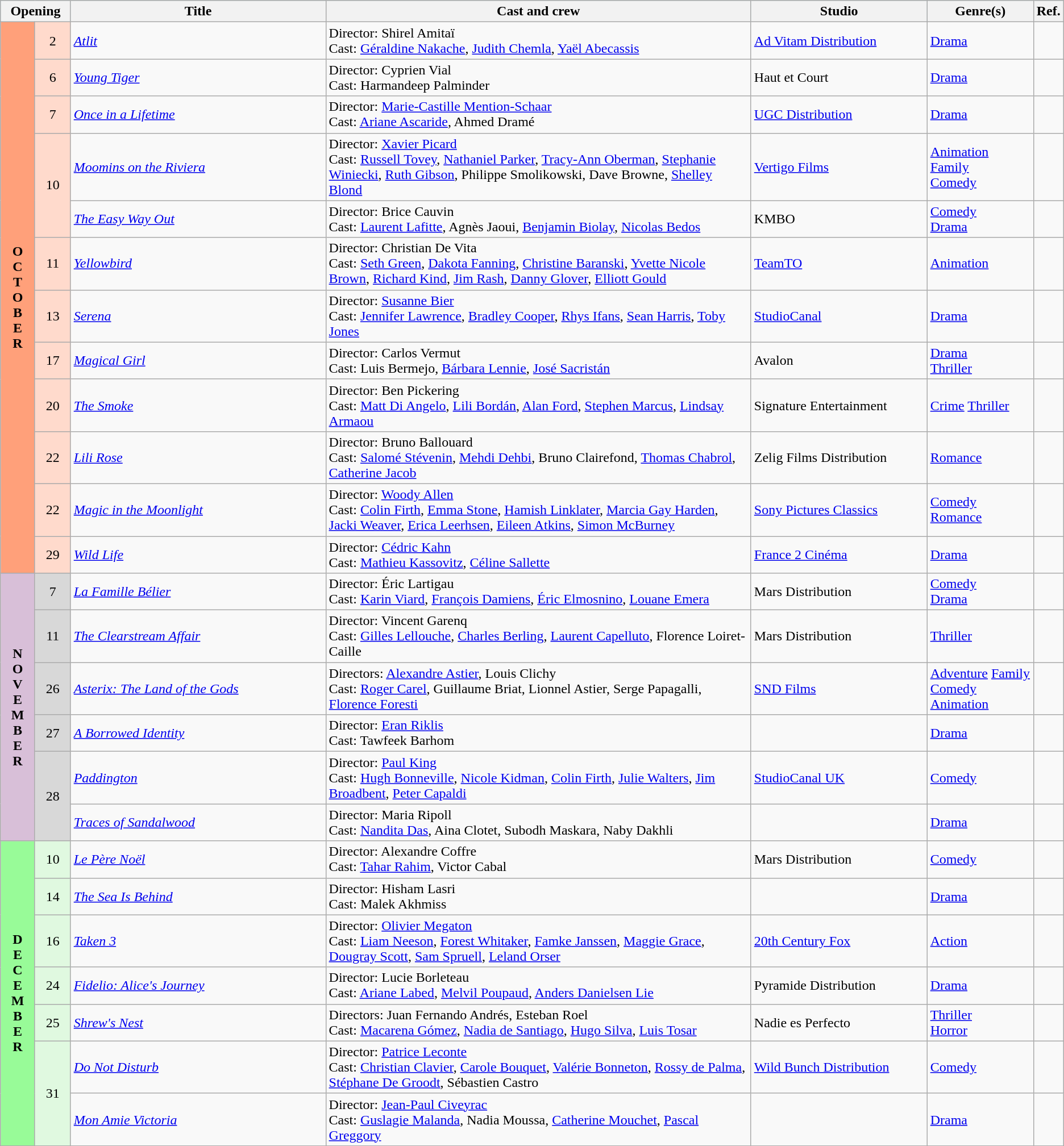<table class="wikitable">
<tr style="background:#b0e0e6; text-align:center;">
<th colspan="2">Opening</th>
<th style="width:24%;">Title</th>
<th style="width:40%;">Cast and crew</th>
<th>Studio</th>
<th style="width:10%;">Genre(s)</th>
<th style="width:2%;">Ref.</th>
</tr>
<tr>
<th rowspan="12" style="text-align:center; background:#ffa07a; textcolor:#000;">O<br>C<br>T<br>O<br>B<br>E<br>R</th>
<td rowspan="1" style="text-align:center; background:#ffdacc;">2</td>
<td><em><a href='#'>Atlit</a></em></td>
<td>Director: Shirel Amitaï <br> Cast: <a href='#'>Géraldine Nakache</a>, <a href='#'>Judith Chemla</a>, <a href='#'>Yaël Abecassis</a></td>
<td><a href='#'>Ad Vitam Distribution</a></td>
<td><a href='#'>Drama</a></td>
<td style="text-align:center"></td>
</tr>
<tr>
<td rowspan="1" style="text-align:center; background:#ffdacc;">6</td>
<td><em><a href='#'>Young Tiger</a></em></td>
<td>Director: Cyprien Vial <br> Cast: Harmandeep Palminder</td>
<td>Haut et Court</td>
<td><a href='#'>Drama</a></td>
<td style="text-align:center"></td>
</tr>
<tr>
<td rowspan="1" style="text-align:center; background:#ffdacc;">7</td>
<td><em><a href='#'>Once in a Lifetime</a></em></td>
<td>Director: <a href='#'>Marie-Castille Mention-Schaar</a> <br> Cast: <a href='#'>Ariane Ascaride</a>, Ahmed Dramé</td>
<td><a href='#'>UGC Distribution</a></td>
<td><a href='#'>Drama</a></td>
<td style="text-align:center"></td>
</tr>
<tr>
<td rowspan="2" style="text-align:center; background:#ffdacc;">10</td>
<td><em><a href='#'>Moomins on the Riviera</a></em></td>
<td>Director: <a href='#'>Xavier Picard</a> <br> Cast: <a href='#'>Russell Tovey</a>, <a href='#'>Nathaniel Parker</a>, <a href='#'>Tracy-Ann Oberman</a>, <a href='#'>Stephanie Winiecki</a>, <a href='#'>Ruth Gibson</a>, Philippe Smolikowski, Dave Browne, <a href='#'>Shelley Blond</a></td>
<td><a href='#'>Vertigo Films</a></td>
<td><a href='#'>Animation</a> <br> <a href='#'>Family</a> <br> <a href='#'>Comedy</a></td>
<td style="text-align:center"></td>
</tr>
<tr>
<td><em><a href='#'>The Easy Way Out</a></em></td>
<td>Director: Brice Cauvin <br> Cast: <a href='#'>Laurent Lafitte</a>, Agnès Jaoui, <a href='#'>Benjamin Biolay</a>, <a href='#'>Nicolas Bedos</a></td>
<td>KMBO</td>
<td><a href='#'>Comedy</a> <br> <a href='#'>Drama</a></td>
<td style="text-align:center"></td>
</tr>
<tr>
<td rowspan="1" style="text-align:center; background:#ffdacc;">11</td>
<td><em><a href='#'>Yellowbird</a></em></td>
<td>Director: Christian De Vita <br> Cast: <a href='#'>Seth Green</a>, <a href='#'>Dakota Fanning</a>, <a href='#'>Christine Baranski</a>, <a href='#'>Yvette Nicole Brown</a>, <a href='#'>Richard Kind</a>, <a href='#'>Jim Rash</a>, <a href='#'>Danny Glover</a>, <a href='#'>Elliott Gould</a></td>
<td><a href='#'>TeamTO</a></td>
<td><a href='#'>Animation</a></td>
<td style="text-align:center"></td>
</tr>
<tr>
<td rowspan="1" style="text-align:center; background:#ffdacc;">13</td>
<td><em><a href='#'>Serena</a></em></td>
<td>Director: <a href='#'>Susanne Bier</a> <br> Cast: <a href='#'>Jennifer Lawrence</a>, <a href='#'>Bradley Cooper</a>, <a href='#'>Rhys Ifans</a>, <a href='#'>Sean Harris</a>, <a href='#'>Toby Jones</a></td>
<td><a href='#'>StudioCanal</a></td>
<td><a href='#'>Drama</a></td>
<td style="text-align:center"></td>
</tr>
<tr>
<td rowspan="1" style="text-align:center; background:#ffdacc;">17</td>
<td><em><a href='#'>Magical Girl</a></em></td>
<td>Director: Carlos Vermut <br> Cast: Luis Bermejo, <a href='#'>Bárbara Lennie</a>, <a href='#'>José Sacristán</a></td>
<td>Avalon</td>
<td><a href='#'>Drama</a> <br> <a href='#'>Thriller</a></td>
<td style="text-align:center"></td>
</tr>
<tr>
<td rowspan="1" style="text-align:center; background:#ffdacc;">20</td>
<td><em><a href='#'>The Smoke</a></em></td>
<td>Director: Ben Pickering <br> Cast: <a href='#'>Matt Di Angelo</a>, <a href='#'>Lili Bordán</a>, <a href='#'>Alan Ford</a>, <a href='#'>Stephen Marcus</a>, <a href='#'>Lindsay Armaou</a></td>
<td>Signature Entertainment</td>
<td><a href='#'>Crime</a> <a href='#'>Thriller</a></td>
<td style="text-align:center"></td>
</tr>
<tr>
<td rowspan="1" style="text-align:center; background:#ffdacc;">22</td>
<td><em><a href='#'>Lili Rose</a></em></td>
<td>Director: Bruno Ballouard <br> Cast: <a href='#'>Salomé Stévenin</a>, <a href='#'>Mehdi Dehbi</a>, Bruno Clairefond, <a href='#'>Thomas Chabrol</a>, <a href='#'>Catherine Jacob</a></td>
<td>Zelig Films Distribution</td>
<td><a href='#'>Romance</a></td>
<td style="text-align:center"></td>
</tr>
<tr>
<td rowspan="1" style="text-align:center; background:#ffdacc;">22</td>
<td><em><a href='#'>Magic in the Moonlight</a></em></td>
<td>Director: <a href='#'>Woody Allen</a>  <br> Cast: <a href='#'>Colin Firth</a>, <a href='#'>Emma Stone</a>, <a href='#'>Hamish Linklater</a>, <a href='#'>Marcia Gay Harden</a>, <a href='#'>Jacki Weaver</a>, <a href='#'>Erica Leerhsen</a>, <a href='#'>Eileen Atkins</a>, <a href='#'>Simon McBurney</a></td>
<td><a href='#'>Sony Pictures Classics</a></td>
<td><a href='#'>Comedy</a>  <br> <a href='#'>Romance</a></td>
<td style="text-align:center"></td>
</tr>
<tr>
<td rowspan="1" style="text-align:center; background:#ffdacc;">29</td>
<td><em><a href='#'>Wild Life</a></em></td>
<td>Director: <a href='#'>Cédric Kahn</a> <br> Cast: <a href='#'>Mathieu Kassovitz</a>, <a href='#'>Céline Sallette</a></td>
<td><a href='#'>France 2 Cinéma</a></td>
<td><a href='#'>Drama</a></td>
<td style="text-align:center"></td>
</tr>
<tr>
<th rowspan="6" style="text-align:center; background:thistle; textcolor:#000;">N<br>O<br>V<br>E<br>M<br>B<br>E<br>R</th>
<td rowspan="1" style="text-align:center; background:#d8d8d8;">7</td>
<td><em><a href='#'>La Famille Bélier</a></em></td>
<td>Director: Éric Lartigau <br> Cast: <a href='#'>Karin Viard</a>, <a href='#'>François Damiens</a>, <a href='#'>Éric Elmosnino</a>, <a href='#'>Louane Emera</a></td>
<td>Mars Distribution</td>
<td><a href='#'>Comedy</a> <br> <a href='#'>Drama</a></td>
<td style="text-align:center"></td>
</tr>
<tr>
<td rowspan="1" style="text-align:center; background:#d8d8d8;">11</td>
<td><em><a href='#'>The Clearstream Affair</a></em></td>
<td>Director: Vincent Garenq <br> Cast: <a href='#'>Gilles Lellouche</a>, <a href='#'>Charles Berling</a>, <a href='#'>Laurent Capelluto</a>, Florence Loiret-Caille</td>
<td>Mars Distribution</td>
<td><a href='#'>Thriller</a></td>
<td style="text-align:center"></td>
</tr>
<tr>
<td rowspan="1" style="text-align:center; background:#d8d8d8;">26</td>
<td><em><a href='#'>Asterix: The Land of the Gods</a></em></td>
<td>Directors: <a href='#'>Alexandre Astier</a>, Louis Clichy <br> Cast: <a href='#'>Roger Carel</a>, Guillaume Briat, Lionnel Astier, Serge Papagalli, <a href='#'>Florence Foresti</a></td>
<td><a href='#'>SND Films</a></td>
<td><a href='#'>Adventure</a> <a href='#'>Family</a> <br> <a href='#'>Comedy</a> <br> <a href='#'>Animation</a></td>
<td style="text-align:center"></td>
</tr>
<tr>
<td rowspan="1" style="text-align:center; background:#d8d8d8;">27</td>
<td><em><a href='#'>A Borrowed Identity</a></em></td>
<td>Director: <a href='#'>Eran Riklis</a> <br> Cast: Tawfeek Barhom</td>
<td></td>
<td><a href='#'>Drama</a></td>
<td style="text-align:center"></td>
</tr>
<tr>
<td rowspan="2" style="text-align:center; background:#d8d8d8;">28</td>
<td><em><a href='#'>Paddington</a></em></td>
<td>Director: <a href='#'>Paul King</a> <br> Cast: <a href='#'>Hugh Bonneville</a>, <a href='#'>Nicole Kidman</a>, <a href='#'>Colin Firth</a>, <a href='#'>Julie Walters</a>, <a href='#'>Jim Broadbent</a>, <a href='#'>Peter Capaldi</a></td>
<td><a href='#'>StudioCanal UK</a></td>
<td><a href='#'>Comedy</a></td>
<td style="text-align:center"></td>
</tr>
<tr>
<td><em><a href='#'>Traces of Sandalwood</a></em></td>
<td>Director: Maria Ripoll <br> Cast: <a href='#'>Nandita Das</a>, Aina Clotet, Subodh Maskara, Naby Dakhli</td>
<td></td>
<td><a href='#'>Drama</a></td>
<td style="text-align:center"></td>
</tr>
<tr>
<th rowspan="8" style="text-align:center; background:#98fb98; textcolor:#000;">D<br>E<br>C<br>E<br>M<br>B<br>E<br>R</th>
<td rowspan="1" style="text-align:center; background:#e0f9e0;">10</td>
<td><em><a href='#'>Le Père Noël</a></em></td>
<td>Director: Alexandre Coffre <br> Cast: <a href='#'>Tahar Rahim</a>, Victor Cabal</td>
<td>Mars Distribution</td>
<td><a href='#'>Comedy</a></td>
<td style="text-align:center"></td>
</tr>
<tr>
<td rowspan="1" style="text-align:center; background:#e0f9e0;">14</td>
<td><em><a href='#'>The Sea Is Behind</a></em></td>
<td>Director: Hisham Lasri <br> Cast: Malek Akhmiss</td>
<td></td>
<td><a href='#'>Drama</a></td>
<td style="text-align:center"></td>
</tr>
<tr>
<td rowspan="1" style="text-align:center; background:#e0f9e0;">16</td>
<td><em><a href='#'>Taken 3</a></em></td>
<td>Director: <a href='#'>Olivier Megaton</a> <br> Cast: <a href='#'>Liam Neeson</a>, <a href='#'>Forest Whitaker</a>, <a href='#'>Famke Janssen</a>, <a href='#'>Maggie Grace</a>, <a href='#'>Dougray Scott</a>, <a href='#'>Sam Spruell</a>, <a href='#'>Leland Orser</a></td>
<td><a href='#'>20th Century Fox</a></td>
<td><a href='#'>Action</a></td>
<td style="text-align:center"></td>
</tr>
<tr>
<td rowspan="1" style="text-align:center; background:#e0f9e0;">24</td>
<td><em><a href='#'>Fidelio: Alice's Journey</a></em></td>
<td>Director: Lucie Borleteau <br> Cast: <a href='#'>Ariane Labed</a>, <a href='#'>Melvil Poupaud</a>, <a href='#'>Anders Danielsen Lie</a></td>
<td>Pyramide Distribution</td>
<td><a href='#'>Drama</a></td>
<td style="text-align:center"></td>
</tr>
<tr>
<td rowspan="1" style="text-align:center; background:#e0f9e0;">25</td>
<td><em><a href='#'>Shrew's Nest</a></em></td>
<td>Directors: Juan Fernando Andrés, Esteban Roel <br> Cast: <a href='#'>Macarena Gómez</a>, <a href='#'>Nadia de Santiago</a>, <a href='#'>Hugo Silva</a>, <a href='#'>Luis Tosar</a></td>
<td>Nadie es Perfecto</td>
<td><a href='#'>Thriller</a> <br> <a href='#'>Horror</a></td>
<td style="text-align:center"></td>
</tr>
<tr>
<td rowspan="2" style="text-align:center; background:#e0f9e0;">31</td>
<td><em><a href='#'>Do Not Disturb</a></em></td>
<td>Director: <a href='#'>Patrice Leconte</a> <br> Cast: <a href='#'>Christian Clavier</a>, <a href='#'>Carole Bouquet</a>, <a href='#'>Valérie Bonneton</a>, <a href='#'>Rossy de Palma</a>, <a href='#'>Stéphane De Groodt</a>, Sébastien Castro</td>
<td><a href='#'>Wild Bunch Distribution</a></td>
<td><a href='#'>Comedy</a></td>
<td style="text-align:center"></td>
</tr>
<tr>
<td><em><a href='#'>Mon Amie Victoria</a></em></td>
<td>Director: <a href='#'>Jean-Paul Civeyrac</a> <br> Cast: <a href='#'>Guslagie Malanda</a>, Nadia Moussa, <a href='#'>Catherine Mouchet</a>, <a href='#'>Pascal Greggory</a></td>
<td></td>
<td><a href='#'>Drama</a></td>
<td style="text-align:center"></td>
</tr>
<tr>
</tr>
</table>
